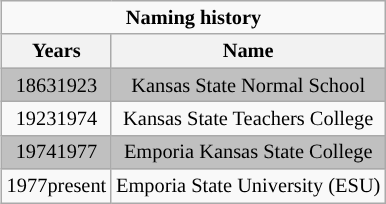<table class="wikitable" style="float:right; font-size:85%; clear:left; margin:0 0 1em 1em;">
<tr>
<td colspan="2" style="text-align:center; font-size:100%; "><strong>Naming history</strong></td>
</tr>
<tr>
<th>Years</th>
<th>Name</th>
</tr>
<tr style="text-align:center; background:silver;">
<td>18631923</td>
<td>Kansas State Normal School</td>
</tr>
<tr style="text-align:center;">
<td>19231974</td>
<td>Kansas State Teachers College</td>
</tr>
<tr style="text-align:center; background:silver;">
<td>19741977</td>
<td>Emporia Kansas State College</td>
</tr>
<tr style="text-align:center;">
<td>1977present</td>
<td>Emporia State University (ESU)</td>
</tr>
</table>
